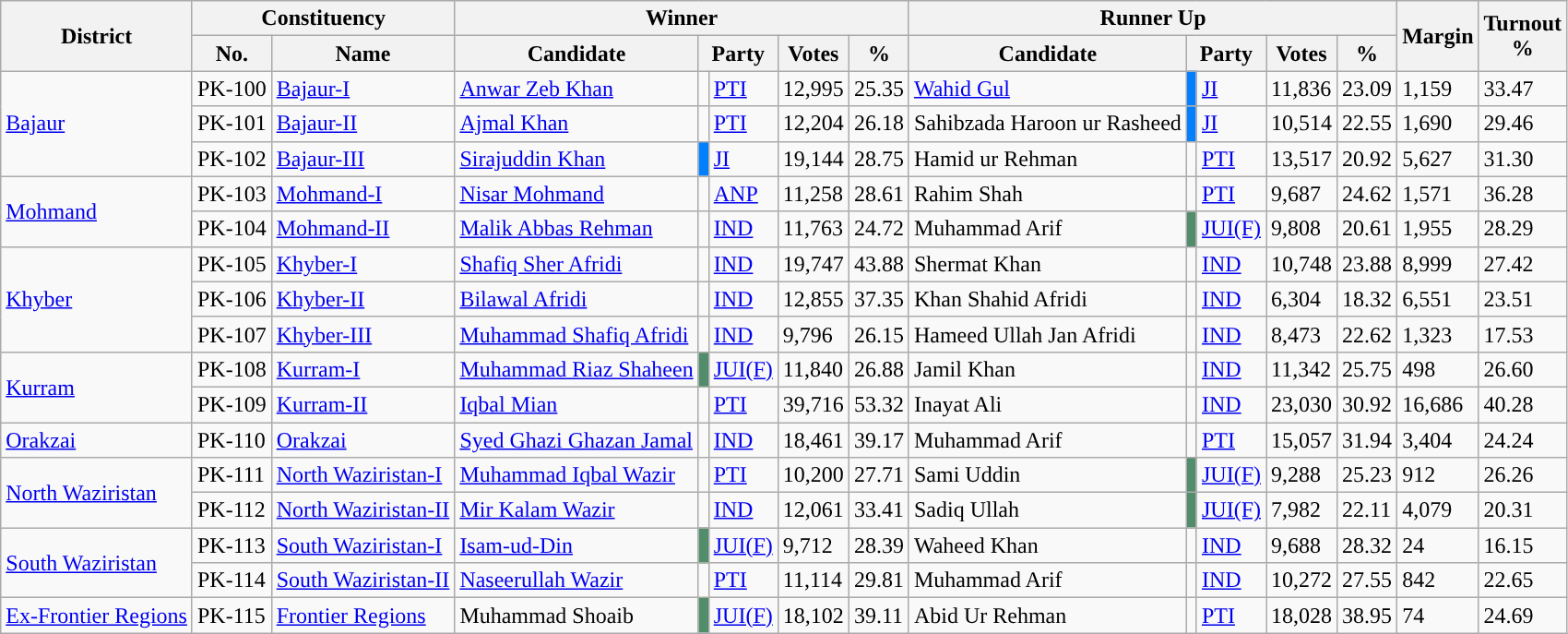<table class="wikitable sortable static-row-numbers" style="text-align:left">
<tr>
<th rowspan="2">District</th>
<th colspan="2">Constituency</th>
<th colspan="5">Winner</th>
<th colspan="5">Runner Up</th>
<th rowspan="2">Margin</th>
<th rowspan="2">Turnout<br>%</th>
</tr>
<tr>
<th>No.</th>
<th>Name</th>
<th>Candidate</th>
<th colspan="2">Party</th>
<th>Votes</th>
<th><strong>%</strong></th>
<th>Candidate</th>
<th colspan="2">Party</th>
<th>Votes</th>
<th><strong>%</strong></th>
</tr>
<tr>
<td rowspan="3"><a href='#'>Bajaur</a></td>
<td>PK-100</td>
<td><a href='#'>Bajaur-I</a></td>
<td><a href='#'>Anwar Zeb Khan</a></td>
<td></td>
<td><a href='#'>PTI</a></td>
<td>12,995</td>
<td>25.35</td>
<td><a href='#'>Wahid Gul</a></td>
<td bgcolor="#0080ff"></td>
<td><a href='#'>JI</a></td>
<td>11,836</td>
<td>23.09</td>
<td>1,159</td>
<td>33.47</td>
</tr>
<tr>
<td>PK-101</td>
<td><a href='#'>Bajaur-II</a></td>
<td><a href='#'>Ajmal Khan</a></td>
<td></td>
<td><a href='#'>PTI</a></td>
<td>12,204</td>
<td>26.18</td>
<td>Sahibzada Haroon ur Rasheed</td>
<td bgcolor="#0080ff"></td>
<td><a href='#'>JI</a></td>
<td>10,514</td>
<td>22.55</td>
<td>1,690</td>
<td>29.46</td>
</tr>
<tr>
<td>PK-102</td>
<td><a href='#'>Bajaur-III</a></td>
<td><a href='#'>Sirajuddin Khan</a></td>
<td bgcolor="#0080ff"></td>
<td><a href='#'>JI</a></td>
<td>19,144</td>
<td>28.75</td>
<td>Hamid ur Rehman</td>
<td></td>
<td><a href='#'>PTI</a></td>
<td>13,517</td>
<td>20.92</td>
<td>5,627</td>
<td>31.30</td>
</tr>
<tr>
<td rowspan="2"><a href='#'>Mohmand</a></td>
<td>PK-103</td>
<td><a href='#'>Mohmand-I</a></td>
<td><a href='#'>Nisar Mohmand</a></td>
<td></td>
<td><a href='#'>ANP</a></td>
<td>11,258</td>
<td>28.61</td>
<td>Rahim Shah</td>
<td></td>
<td><a href='#'>PTI</a></td>
<td>9,687</td>
<td>24.62</td>
<td>1,571</td>
<td>36.28</td>
</tr>
<tr>
<td>PK-104</td>
<td><a href='#'>Mohmand-II</a></td>
<td><a href='#'>Malik Abbas Rehman</a></td>
<td></td>
<td><a href='#'>IND</a></td>
<td>11,763</td>
<td>24.72</td>
<td>Muhammad Arif</td>
<td bgcolor="#528d6b"></td>
<td><a href='#'>JUI(F)</a></td>
<td>9,808</td>
<td>20.61</td>
<td>1,955</td>
<td>28.29</td>
</tr>
<tr>
<td rowspan="3"><a href='#'>Khyber</a></td>
<td>PK-105</td>
<td><a href='#'>Khyber-I</a></td>
<td><a href='#'>Shafiq Sher Afridi</a></td>
<td></td>
<td><a href='#'>IND</a></td>
<td>19,747</td>
<td>43.88</td>
<td>Shermat Khan</td>
<td></td>
<td><a href='#'>IND</a></td>
<td>10,748</td>
<td>23.88</td>
<td>8,999</td>
<td>27.42</td>
</tr>
<tr>
<td>PK-106</td>
<td><a href='#'>Khyber-II</a></td>
<td><a href='#'>Bilawal Afridi</a></td>
<td></td>
<td><a href='#'>IND</a></td>
<td>12,855</td>
<td>37.35</td>
<td>Khan Shahid Afridi</td>
<td></td>
<td><a href='#'>IND</a></td>
<td>6,304</td>
<td>18.32</td>
<td>6,551</td>
<td>23.51</td>
</tr>
<tr>
<td>PK-107</td>
<td><a href='#'>Khyber-III</a></td>
<td><a href='#'>Muhammad Shafiq Afridi</a></td>
<td></td>
<td><a href='#'>IND</a></td>
<td>9,796</td>
<td>26.15</td>
<td>Hameed Ullah Jan Afridi</td>
<td></td>
<td><a href='#'>IND</a></td>
<td>8,473</td>
<td>22.62</td>
<td>1,323</td>
<td>17.53</td>
</tr>
<tr>
<td rowspan="2"><a href='#'>Kurram</a></td>
<td>PK-108</td>
<td><a href='#'>Kurram-I</a></td>
<td><a href='#'>Muhammad Riaz Shaheen</a></td>
<td bgcolor="#528d6b"></td>
<td><a href='#'>JUI(F)</a></td>
<td>11,840</td>
<td>26.88</td>
<td>Jamil Khan</td>
<td></td>
<td><a href='#'>IND</a></td>
<td>11,342</td>
<td>25.75</td>
<td>498</td>
<td>26.60</td>
</tr>
<tr>
<td>PK-109</td>
<td><a href='#'>Kurram-II</a></td>
<td><a href='#'>Iqbal Mian</a></td>
<td></td>
<td><a href='#'>PTI</a></td>
<td>39,716</td>
<td>53.32</td>
<td>Inayat Ali</td>
<td></td>
<td><a href='#'>IND</a></td>
<td>23,030</td>
<td>30.92</td>
<td>16,686</td>
<td>40.28</td>
</tr>
<tr>
<td><a href='#'>Orakzai</a></td>
<td>PK-110</td>
<td><a href='#'>Orakzai</a></td>
<td><a href='#'>Syed Ghazi Ghazan Jamal</a></td>
<td></td>
<td><a href='#'>IND</a></td>
<td>18,461</td>
<td>39.17</td>
<td>Muhammad Arif</td>
<td></td>
<td><a href='#'>PTI</a></td>
<td>15,057</td>
<td>31.94</td>
<td>3,404</td>
<td>24.24</td>
</tr>
<tr>
<td rowspan="2"><a href='#'>North Waziristan</a></td>
<td>PK-111</td>
<td><a href='#'>North Waziristan-I</a></td>
<td><a href='#'>Muhammad Iqbal Wazir</a></td>
<td></td>
<td><a href='#'>PTI</a></td>
<td>10,200</td>
<td>27.71</td>
<td>Sami Uddin</td>
<td bgcolor="#528d6b"></td>
<td><a href='#'>JUI(F)</a></td>
<td>9,288</td>
<td>25.23</td>
<td>912</td>
<td>26.26</td>
</tr>
<tr>
<td>PK-112</td>
<td><a href='#'>North Waziristan-II</a></td>
<td><a href='#'>Mir Kalam Wazir</a></td>
<td></td>
<td><a href='#'>IND</a></td>
<td>12,061</td>
<td>33.41</td>
<td>Sadiq Ullah</td>
<td bgcolor="#528d6b"></td>
<td><a href='#'>JUI(F)</a></td>
<td>7,982</td>
<td>22.11</td>
<td>4,079</td>
<td>20.31</td>
</tr>
<tr>
<td rowspan="2"><a href='#'>South Waziristan</a></td>
<td>PK-113</td>
<td><a href='#'>South Waziristan-I</a></td>
<td><a href='#'>Isam-ud-Din</a></td>
<td bgcolor="#528d6b"></td>
<td><a href='#'>JUI(F)</a></td>
<td>9,712</td>
<td>28.39</td>
<td>Waheed Khan</td>
<td></td>
<td><a href='#'>IND</a></td>
<td>9,688</td>
<td>28.32</td>
<td>24</td>
<td>16.15</td>
</tr>
<tr>
<td>PK-114</td>
<td><a href='#'>South Waziristan-II</a></td>
<td><a href='#'>Naseerullah Wazir</a></td>
<td></td>
<td><a href='#'>PTI</a></td>
<td>11,114</td>
<td>29.81</td>
<td>Muhammad Arif</td>
<td></td>
<td><a href='#'>IND</a></td>
<td>10,272</td>
<td>27.55</td>
<td>842</td>
<td>22.65</td>
</tr>
<tr>
<td><a href='#'>Ex-Frontier Regions</a></td>
<td>PK-115</td>
<td><a href='#'>Frontier Regions</a></td>
<td>Muhammad Shoaib</td>
<td bgcolor="#528d6b"></td>
<td><a href='#'>JUI(F)</a></td>
<td>18,102</td>
<td>39.11</td>
<td>Abid Ur Rehman</td>
<td></td>
<td><a href='#'>PTI</a></td>
<td>18,028</td>
<td>38.95</td>
<td>74</td>
<td>24.69</td>
</tr>
</table>
